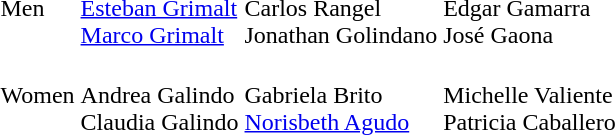<table>
<tr>
<td>Men</td>
<td nowrap><br><a href='#'>Esteban Grimalt</a><br><a href='#'>Marco Grimalt</a></td>
<td nowrap><br>Carlos Rangel<br>Jonathan Golindano</td>
<td><br>Edgar Gamarra<br>José Gaona</td>
</tr>
<tr>
<td>Women</td>
<td nowrap><br>Andrea Galindo<br>Claudia Galindo</td>
<td><br>Gabriela Brito<br><a href='#'>Norisbeth Agudo</a></td>
<td nowrap><br>Michelle Valiente<br>Patricia Caballero</td>
</tr>
</table>
